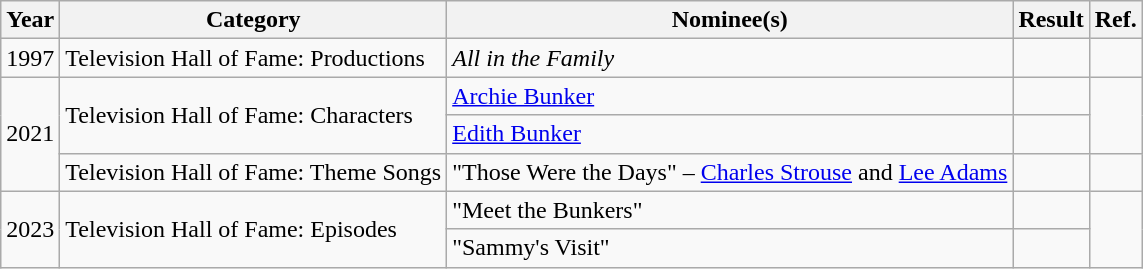<table class="wikitable">
<tr>
<th>Year</th>
<th>Category</th>
<th>Nominee(s)</th>
<th>Result</th>
<th>Ref.</th>
</tr>
<tr>
<td>1997</td>
<td>Television Hall of Fame: Productions</td>
<td><em>All in the Family</em></td>
<td></td>
<td align="center"></td>
</tr>
<tr>
<td rowspan="3">2021</td>
<td rowspan="2">Television Hall of Fame: Characters</td>
<td><a href='#'>Archie Bunker</a></td>
<td></td>
<td align="center" rowspan="2"></td>
</tr>
<tr>
<td><a href='#'>Edith Bunker</a></td>
<td></td>
</tr>
<tr>
<td>Television Hall of Fame: Theme Songs</td>
<td>"Those Were the Days" – <a href='#'>Charles Strouse</a> and <a href='#'>Lee Adams</a></td>
<td></td>
<td align="center"></td>
</tr>
<tr>
<td rowspan="2">2023</td>
<td rowspan="2">Television Hall of Fame: Episodes</td>
<td>"Meet the Bunkers"</td>
<td></td>
<td align="center" rowspan="2"></td>
</tr>
<tr>
<td>"Sammy's Visit"</td>
<td></td>
</tr>
</table>
